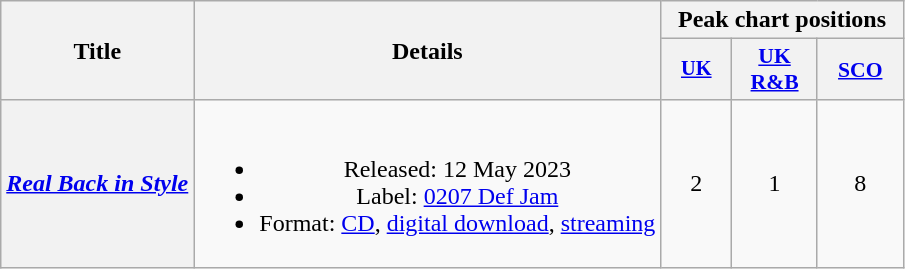<table class="wikitable plainrowheaders" style="text-align:center;">
<tr>
<th scope="col" rowspan="2">Title</th>
<th scope="col" rowspan="2">Details</th>
<th scope="col" colspan="3">Peak chart positions</th>
</tr>
<tr>
<th scope="col" style="width:3em;font-size:85%;"><a href='#'>UK</a><br></th>
<th scope="col" style="width:3.5em;font-size:90%;"><a href='#'>UK<br>R&B</a><br></th>
<th scope="col" style="width:3.5em;font-size:90%;"><a href='#'>SCO</a><br></th>
</tr>
<tr>
<th scope="row"><em><a href='#'>Real Back in Style</a></em></th>
<td><br><ul><li>Released: 12 May 2023</li><li>Label: <a href='#'>0207 Def Jam</a></li><li>Format: <a href='#'>CD</a>, <a href='#'>digital download</a>, <a href='#'>streaming</a></li></ul></td>
<td>2</td>
<td>1</td>
<td>8</td>
</tr>
</table>
